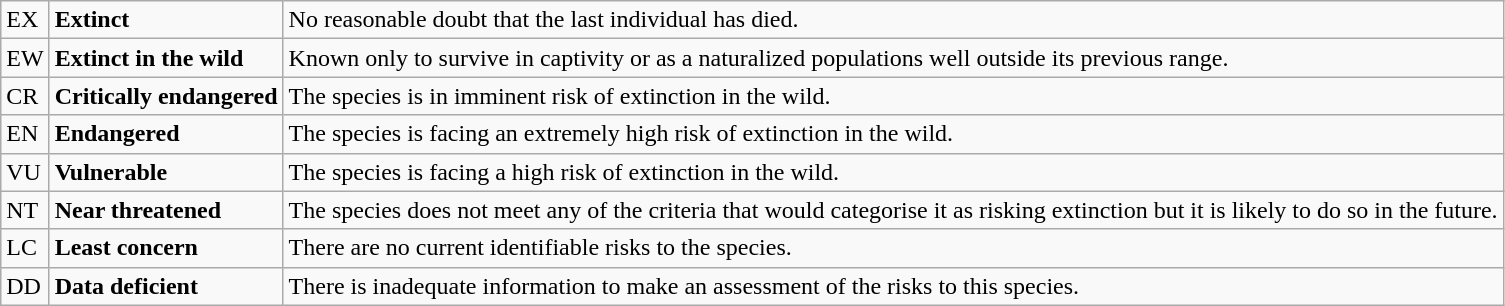<table class="wikitable" style="text-align:left">
<tr>
<td>EX</td>
<td><strong>Extinct</strong></td>
<td>No reasonable doubt that the last individual has died.</td>
</tr>
<tr>
<td>EW</td>
<td><strong>Extinct in the wild</strong></td>
<td>Known only to survive in captivity or as a naturalized populations well outside its previous range.</td>
</tr>
<tr>
<td>CR</td>
<td><strong>Critically endangered</strong></td>
<td>The species is in imminent risk of extinction in the wild.</td>
</tr>
<tr>
<td>EN</td>
<td><strong>Endangered</strong></td>
<td>The species is facing an extremely high risk of extinction in the wild.</td>
</tr>
<tr>
<td>VU</td>
<td><strong>Vulnerable</strong></td>
<td>The species is facing a high risk of extinction in the wild.</td>
</tr>
<tr>
<td>NT</td>
<td><strong>Near threatened</strong></td>
<td>The species does not meet any of the criteria that would categorise it as risking extinction but it is likely to do so in the future.</td>
</tr>
<tr>
<td>LC</td>
<td><strong>Least concern</strong></td>
<td>There are no current identifiable risks to the species.</td>
</tr>
<tr>
<td>DD</td>
<td><strong>Data deficient</strong></td>
<td>There is inadequate information to make an assessment of the risks to this species.</td>
</tr>
</table>
